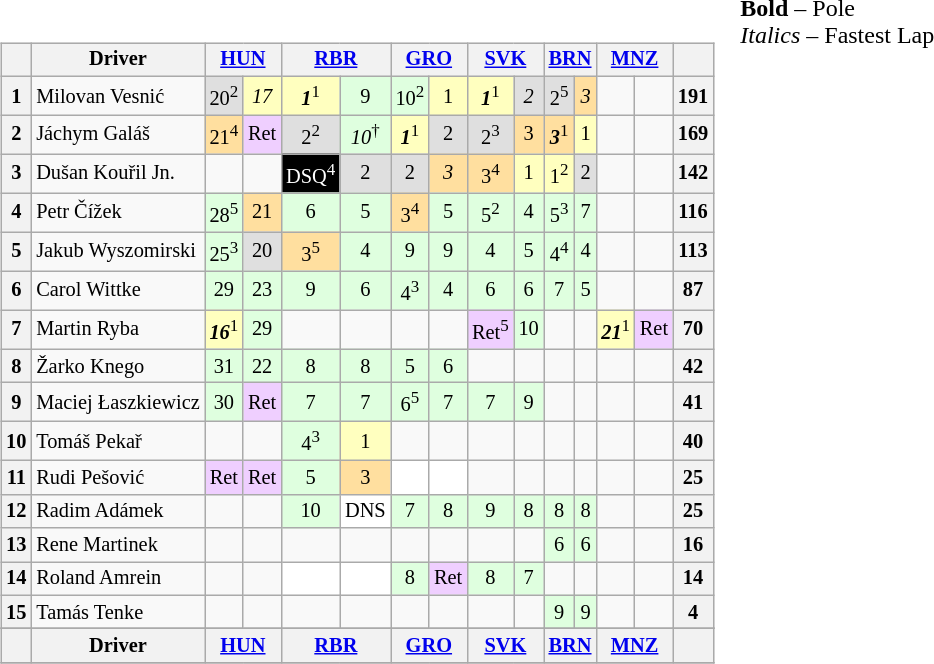<table>
<tr>
<td valign="top"><br><table class="wikitable" align="left" style="font-size: 85%; text-align: center;">
<tr>
<th valign="middle"></th>
<th valign="middle">Driver</th>
<th colspan="2"><a href='#'>HUN</a><br></th>
<th colspan="2"><a href='#'>RBR</a><br></th>
<th colspan="2"><a href='#'>GRO</a><br></th>
<th colspan="2"><a href='#'>SVK</a><br></th>
<th colspan="2"><a href='#'>BRN</a><br></th>
<th colspan="2"><a href='#'>MNZ</a><br></th>
<th valign="middle">  </th>
</tr>
<tr>
<th>1</th>
<td align="left"> Milovan Vesnić</td>
<td style="background-color:#dfdfdf">20<sup>2</sup></td>
<td style="background-color:#ffffbf"><em>17</em></td>
<td style="background-color:#ffffbf"><strong><em>1</em></strong><sup>1</sup></td>
<td style="background-color:#dfffdf">9</td>
<td style="background-color:#dfffdf">10<sup>2</sup></td>
<td style="background-color:#ffffbf">1</td>
<td style="background-color:#ffffbf"><strong><em>1</em></strong><sup>1</sup></td>
<td style="background-color:#dfdfdf"><em>2</em></td>
<td style="background-color:#dfdfdf">2<sup>5</sup></td>
<td style="background-color:#ffdf9f"><em>3</em></td>
<td></td>
<td></td>
<th>191</th>
</tr>
<tr>
<th>2</th>
<td align="left"> Jáchym Galáš</td>
<td style="background-color:#ffdf9f">21<sup>4</sup></td>
<td style="background-color:#efcfff">Ret</td>
<td style="background-color:#dfdfdf">2<sup>2</sup></td>
<td style="background-color:#dfffdf"><em>10</em><sup>†</sup></td>
<td style="background-color:#ffffbf"><strong><em>1</em></strong><sup>1</sup></td>
<td style="background-color:#dfdfdf">2</td>
<td style="background-color:#dfdfdf">2<sup>3</sup></td>
<td style="background-color:#ffdf9f">3</td>
<td style="background-color:#ffdf9f"><strong><em>3</em></strong><sup>1</sup></td>
<td style="background-color:#ffffbf">1</td>
<td></td>
<td></td>
<th>169</th>
</tr>
<tr>
<th>3</th>
<td align="left"> Dušan Kouřil Jn.</td>
<td></td>
<td></td>
<td style="background-color:#000000;color:white">DSQ<sup>4</sup></td>
<td style="background-color:#dfdfdf">2</td>
<td style="background-color:#dfdfdf">2</td>
<td style="background-color:#ffdf9f"><em>3</em></td>
<td style="background-color:#ffdf9f">3<sup>4</sup></td>
<td style="background-color:#ffffbf">1</td>
<td style="background-color:#ffffbf">1<sup>2</sup></td>
<td style="background-color:#dfdfdf">2</td>
<td></td>
<td></td>
<th>142</th>
</tr>
<tr>
<th>4</th>
<td align="left"> Petr Čížek</td>
<td style="background-color:#dfffdf">28<sup>5</sup></td>
<td style="background-color:#ffdf9f">21</td>
<td style="background-color:#dfffdf">6</td>
<td style="background-color:#dfffdf">5</td>
<td style="background-color:#ffdf9f">3<sup>4</sup></td>
<td style="background-color:#dfffdf">5</td>
<td style="background-color:#dfffdf">5<sup>2</sup></td>
<td style="background-color:#dfffdf">4</td>
<td style="background-color:#dfffdf">5<sup>3</sup></td>
<td style="background-color:#dfffdf">7</td>
<td></td>
<td></td>
<th>116</th>
</tr>
<tr>
<th>5</th>
<td align="left"> Jakub Wyszomirski</td>
<td style="background-color:#dfffdf">25<sup>3</sup></td>
<td style="background-color:#dfdfdf">20</td>
<td style="background-color:#ffdf9f">3<sup>5</sup></td>
<td style="background-color:#dfffdf">4</td>
<td style="background-color:#dfffdf">9</td>
<td style="background-color:#dfffdf">9</td>
<td style="background-color:#dfffdf">4</td>
<td style="background-color:#dfffdf">5</td>
<td style="background-color:#dfffdf">4<sup>4</sup></td>
<td style="background-color:#dfffdf">4</td>
<td></td>
<td></td>
<th>113</th>
</tr>
<tr>
<th>6</th>
<td align="left"> Carol Wittke</td>
<td style="background-color:#dfffdf">29</td>
<td style="background-color:#dfffdf">23</td>
<td style="background-color:#dfffdf">9</td>
<td style="background-color:#dfffdf">6</td>
<td style="background-color:#dfffdf">4<sup>3</sup></td>
<td style="background-color:#dfffdf">4</td>
<td style="background-color:#dfffdf">6</td>
<td style="background-color:#dfffdf">6</td>
<td style="background-color:#dfffdf">7</td>
<td style="background-color:#dfffdf">5</td>
<td></td>
<td></td>
<th>87</th>
</tr>
<tr>
<th>7</th>
<td align="left"> Martin Ryba</td>
<td style="background-color:#ffffbf"><strong><em>16</em></strong><sup>1</sup></td>
<td style="background-color:#dfffdf">29</td>
<td></td>
<td></td>
<td></td>
<td></td>
<td style="background-color:#efcfff">Ret<sup>5</sup></td>
<td style="background-color:#dfffdf">10</td>
<td></td>
<td></td>
<td style="background-color:#ffffbf"><strong><em>21</em></strong><sup>1</sup></td>
<td style="background-color:#efcfff">Ret</td>
<th>70</th>
</tr>
<tr>
<th>8</th>
<td align="left"> Žarko Knego</td>
<td style="background-color:#dfffdf">31</td>
<td style="background-color:#dfffdf">22</td>
<td style="background-color:#dfffdf">8</td>
<td style="background-color:#dfffdf">8</td>
<td style="background-color:#dfffdf">5</td>
<td style="background-color:#dfffdf">6</td>
<td></td>
<td></td>
<td></td>
<td></td>
<td></td>
<td></td>
<th>42</th>
</tr>
<tr>
<th>9</th>
<td align="left"> Maciej Łaszkiewicz</td>
<td style="background-color:#dfffdf">30</td>
<td style="background-color:#efcfff">Ret</td>
<td style="background-color:#dfffdf">7</td>
<td style="background-color:#dfffdf">7</td>
<td style="background-color:#dfffdf">6<sup>5</sup></td>
<td style="background-color:#dfffdf">7</td>
<td style="background-color:#dfffdf">7</td>
<td style="background-color:#dfffdf">9</td>
<td></td>
<td></td>
<td></td>
<td></td>
<th>41</th>
</tr>
<tr>
<th>10</th>
<td align="left"> Tomáš Pekař</td>
<td></td>
<td></td>
<td style="background-color:#dfffdf">4<sup>3</sup></td>
<td style="background-color:#ffffbf">1</td>
<td></td>
<td></td>
<td></td>
<td></td>
<td></td>
<td></td>
<td></td>
<td></td>
<th>40</th>
</tr>
<tr>
<th>11</th>
<td align="left"> Rudi Pešović</td>
<td style="background-color:#efcfff">Ret</td>
<td style="background-color:#efcfff">Ret</td>
<td style="background-color:#dfffdf">5</td>
<td style="background-color:#ffdf9f">3</td>
<td style="background-color:#ffffff"></td>
<td style="background-color:#ffffff"></td>
<td></td>
<td></td>
<td></td>
<td></td>
<td></td>
<td></td>
<th>25</th>
</tr>
<tr>
<th>12</th>
<td align="left"> Radim Adámek</td>
<td></td>
<td></td>
<td style="background-color:#dfffdf">10</td>
<td style="background-color:#ffffff">DNS</td>
<td style="background-color:#dfffdf">7</td>
<td style="background-color:#dfffdf">8</td>
<td style="background-color:#dfffdf">9</td>
<td style="background-color:#dfffdf">8</td>
<td style="background-color:#dfffdf">8</td>
<td style="background-color:#dfffdf">8</td>
<td></td>
<td></td>
<th>25</th>
</tr>
<tr>
<th>13</th>
<td align="left"> Rene Martinek</td>
<td></td>
<td></td>
<td></td>
<td></td>
<td></td>
<td></td>
<td></td>
<td></td>
<td style="background-color:#dfffdf">6</td>
<td style="background-color:#dfffdf">6</td>
<td></td>
<td></td>
<th>16</th>
</tr>
<tr>
<th>14</th>
<td align="left"> Roland Amrein</td>
<td></td>
<td></td>
<td style="background-color:#ffffff"></td>
<td style="background-color:#ffffff"></td>
<td style="background-color:#dfffdf">8</td>
<td style="background-color:#efcfff">Ret</td>
<td style="background-color:#dfffdf">8</td>
<td style="background-color:#dfffdf">7</td>
<td></td>
<td></td>
<td></td>
<td></td>
<th>14</th>
</tr>
<tr>
<th>15</th>
<td align="left"> Tamás Tenke</td>
<td></td>
<td></td>
<td></td>
<td></td>
<td></td>
<td></td>
<td></td>
<td></td>
<td style="background-color:#dfffdf">9</td>
<td style="background-color:#dfffdf">9</td>
<td></td>
<td></td>
<th>4</th>
</tr>
<tr>
</tr>
<tr valign="top">
<th valign="middle"></th>
<th valign="middle">Driver</th>
<th colspan="2"><a href='#'>HUN</a><br></th>
<th colspan="2"><a href='#'>RBR</a><br></th>
<th colspan="2"><a href='#'>GRO</a><br></th>
<th colspan="2"><a href='#'>SVK</a><br></th>
<th colspan="2"><a href='#'>BRN</a><br></th>
<th colspan="2"><a href='#'>MNZ</a><br></th>
<th valign="middle">  </th>
</tr>
<tr>
</tr>
</table>
</td>
<td valign="top"><span><strong>Bold</strong> – Pole</span><br><span><em>Italics</em> – Fastest Lap</span></td>
</tr>
</table>
